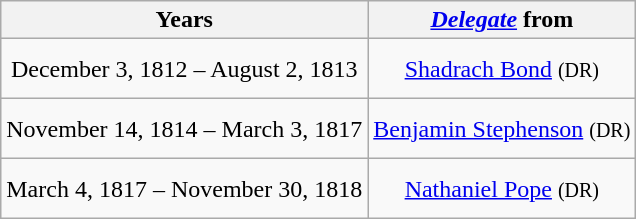<table class=wikitable style="text-align:center">
<tr>
<th>Years</th>
<th><em><a href='#'>Delegate</a></em> from<br></th>
</tr>
<tr style="height:2.5em">
<td>December 3, 1812 – August 2, 1813</td>
<td><a href='#'>Shadrach Bond</a> <small>(DR)</small></td>
</tr>
<tr style="height:2.5em">
<td>November 14, 1814 – March 3, 1817</td>
<td><a href='#'>Benjamin Stephenson</a> <small>(DR)</small></td>
</tr>
<tr style="height:2.5em">
<td>March 4, 1817 – November 30, 1818</td>
<td><a href='#'>Nathaniel Pope</a> <small>(DR)</small></td>
</tr>
</table>
